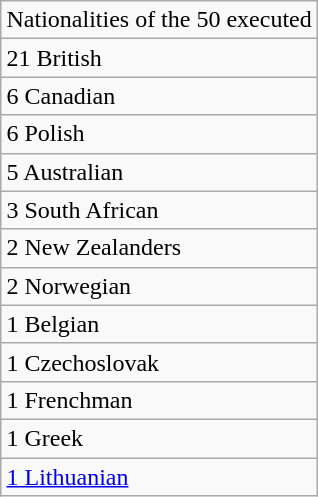<table class="wikitable" align="right">
<tr>
<td>Nationalities of the 50 executed</td>
</tr>
<tr>
<td> 21 British</td>
</tr>
<tr>
<td> 6 Canadian</td>
</tr>
<tr>
<td> 6 Polish</td>
</tr>
<tr>
<td> 5 Australian</td>
</tr>
<tr>
<td> 3 South African</td>
</tr>
<tr>
<td> 2 New Zealanders</td>
</tr>
<tr>
<td> 2 Norwegian</td>
</tr>
<tr>
<td> 1 Belgian</td>
</tr>
<tr>
<td> 1 Czechoslovak</td>
</tr>
<tr>
<td> 1 Frenchman</td>
</tr>
<tr>
<td> 1 Greek</td>
</tr>
<tr>
<td> <a href='#'>1 Lithuanian</a></td>
</tr>
</table>
